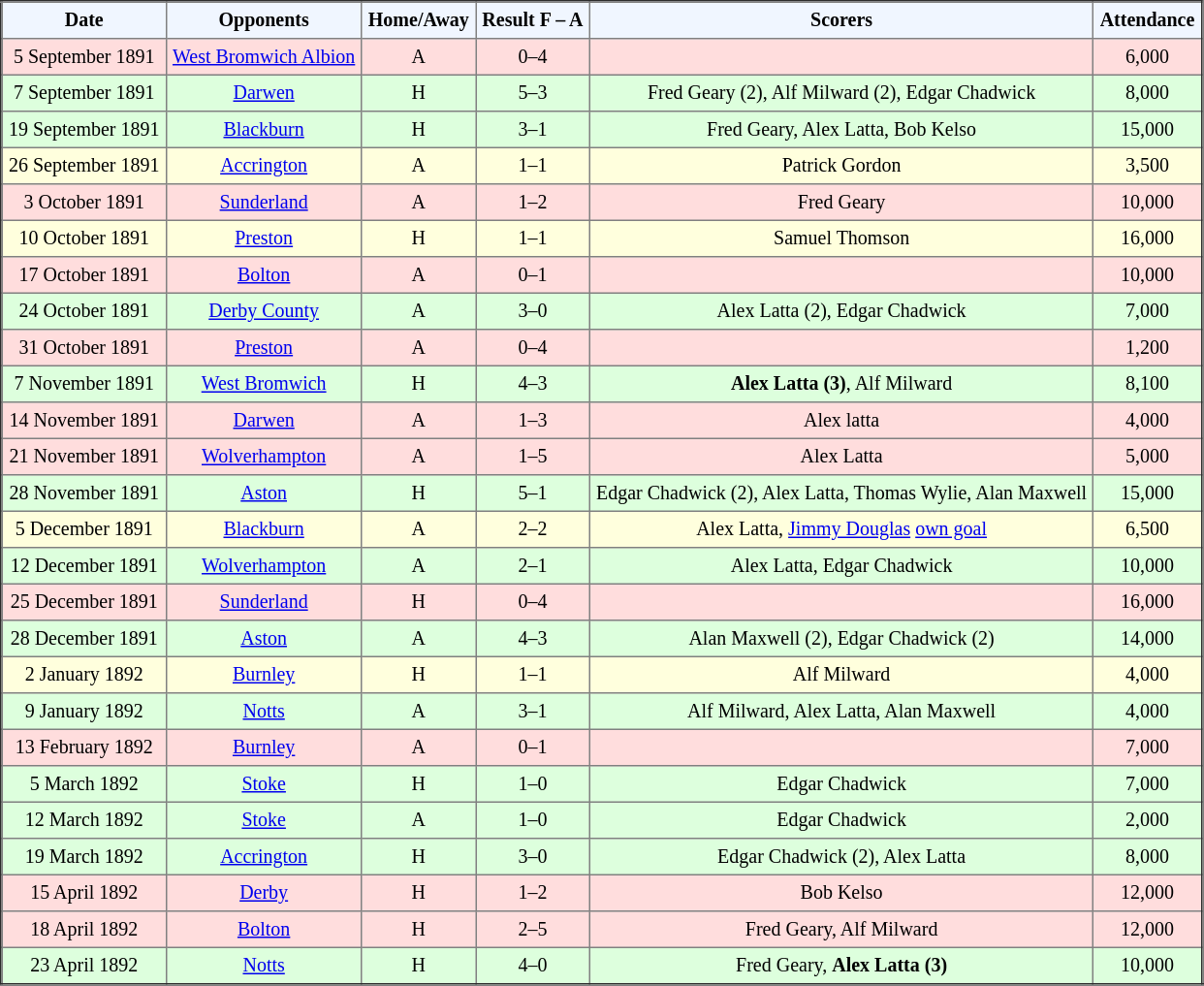<table border="2" cellpadding="4" style="border-collapse:collapse; text-align:center; font-size:smaller;">
<tr style="background:#f0f6ff;">
<th><strong>Date</strong></th>
<th><strong>Opponents</strong></th>
<th><strong>Home/Away</strong></th>
<th><strong>Result  F – A</strong></th>
<th><strong>Scorers</strong></th>
<th><strong>Attendance</strong></th>
</tr>
<tr bgcolor="#ffdddd">
<td>5 September 1891</td>
<td><a href='#'>West Bromwich Albion</a></td>
<td>A</td>
<td>0–4</td>
<td></td>
<td>6,000</td>
</tr>
<tr bgcolor="#ddffdd">
<td>7 September 1891</td>
<td><a href='#'>Darwen</a></td>
<td>H</td>
<td>5–3</td>
<td>Fred Geary (2), Alf Milward (2), Edgar Chadwick</td>
<td>8,000</td>
</tr>
<tr bgcolor="#ddffdd">
<td>19 September 1891</td>
<td><a href='#'>Blackburn</a></td>
<td>H</td>
<td>3–1</td>
<td>Fred Geary, Alex Latta, Bob Kelso</td>
<td>15,000</td>
</tr>
<tr bgcolor="#ffffdd">
<td>26 September 1891</td>
<td><a href='#'>Accrington</a></td>
<td>A</td>
<td>1–1</td>
<td>Patrick Gordon</td>
<td>3,500</td>
</tr>
<tr bgcolor="ffdddd">
<td>3 October 1891</td>
<td><a href='#'>Sunderland</a></td>
<td>A</td>
<td>1–2</td>
<td>Fred Geary</td>
<td>10,000</td>
</tr>
<tr bgcolor="#ffffdd">
<td>10 October 1891</td>
<td><a href='#'>Preston</a></td>
<td>H</td>
<td>1–1</td>
<td>Samuel Thomson</td>
<td>16,000</td>
</tr>
<tr bgcolor="#ffdddd">
<td>17 October 1891</td>
<td><a href='#'>Bolton</a></td>
<td>A</td>
<td>0–1</td>
<td></td>
<td>10,000</td>
</tr>
<tr bgcolor="#ddffdd">
<td>24 October 1891</td>
<td><a href='#'>Derby County</a></td>
<td>A</td>
<td>3–0</td>
<td>Alex Latta (2), Edgar Chadwick</td>
<td>7,000</td>
</tr>
<tr bgcolor="#ffdddd">
<td>31 October 1891</td>
<td><a href='#'>Preston</a></td>
<td>A</td>
<td>0–4</td>
<td></td>
<td>1,200</td>
</tr>
<tr bgcolor="#ddffdd">
<td>7 November 1891</td>
<td><a href='#'>West Bromwich</a></td>
<td>H</td>
<td>4–3</td>
<td><strong>Alex Latta (3)</strong>, Alf Milward</td>
<td>8,100</td>
</tr>
<tr bgcolor="#ffdddd">
<td>14 November 1891</td>
<td><a href='#'>Darwen</a></td>
<td>A</td>
<td>1–3</td>
<td>Alex latta</td>
<td>4,000</td>
</tr>
<tr bgcolor="ffdddd">
<td>21 November 1891</td>
<td><a href='#'>Wolverhampton</a></td>
<td>A</td>
<td>1–5</td>
<td>Alex Latta</td>
<td>5,000</td>
</tr>
<tr bgcolor="#ddffdd">
<td>28 November 1891</td>
<td><a href='#'>Aston</a></td>
<td>H</td>
<td>5–1</td>
<td>Edgar Chadwick (2), Alex Latta, Thomas Wylie, Alan Maxwell</td>
<td>15,000</td>
</tr>
<tr bgcolor="#ffffdd">
<td>5 December 1891</td>
<td><a href='#'>Blackburn</a></td>
<td>A</td>
<td>2–2</td>
<td>Alex Latta, <a href='#'>Jimmy Douglas</a> <a href='#'>own goal</a></td>
<td>6,500</td>
</tr>
<tr bgcolor="#ddffdd">
<td>12 December 1891</td>
<td><a href='#'>Wolverhampton</a></td>
<td>A</td>
<td>2–1</td>
<td>Alex Latta, Edgar Chadwick</td>
<td>10,000</td>
</tr>
<tr bgcolor="#ffdddd">
<td>25 December 1891</td>
<td><a href='#'>Sunderland</a></td>
<td>H</td>
<td>0–4</td>
<td></td>
<td>16,000</td>
</tr>
<tr bgcolor="#ddffdd">
<td>28 December 1891</td>
<td><a href='#'>Aston</a></td>
<td>A</td>
<td>4–3</td>
<td>Alan Maxwell (2), Edgar Chadwick (2)</td>
<td>14,000</td>
</tr>
<tr bgcolor="#ffffdd">
<td>2 January 1892</td>
<td><a href='#'>Burnley</a></td>
<td>H</td>
<td>1–1</td>
<td>Alf Milward</td>
<td>4,000</td>
</tr>
<tr bgcolor="#ddffdd">
<td>9 January 1892</td>
<td><a href='#'>Notts</a></td>
<td>A</td>
<td>3–1</td>
<td>Alf Milward, Alex Latta, Alan Maxwell</td>
<td>4,000</td>
</tr>
<tr bgcolor="#ffdddd">
<td>13 February 1892</td>
<td><a href='#'>Burnley</a></td>
<td>A</td>
<td>0–1</td>
<td></td>
<td>7,000</td>
</tr>
<tr bgcolor="#ddffdd">
<td>5 March 1892</td>
<td><a href='#'>Stoke</a></td>
<td>H</td>
<td>1–0</td>
<td>Edgar Chadwick</td>
<td>7,000</td>
</tr>
<tr bgcolor="#ddffdd">
<td>12 March 1892</td>
<td><a href='#'>Stoke</a></td>
<td>A</td>
<td>1–0</td>
<td>Edgar Chadwick</td>
<td>2,000</td>
</tr>
<tr bgcolor="#ddffdd">
<td>19 March 1892</td>
<td><a href='#'>Accrington</a></td>
<td>H</td>
<td>3–0</td>
<td>Edgar Chadwick (2), Alex Latta</td>
<td>8,000</td>
</tr>
<tr bgcolor="#ffdddd">
<td>15 April 1892</td>
<td><a href='#'>Derby</a></td>
<td>H</td>
<td>1–2</td>
<td>Bob Kelso</td>
<td>12,000</td>
</tr>
<tr bgcolor="#ffdddd">
<td>18 April 1892</td>
<td><a href='#'>Bolton</a></td>
<td>H</td>
<td>2–5</td>
<td>Fred Geary, Alf Milward</td>
<td>12,000</td>
</tr>
<tr bgcolor="#ddffdd">
<td>23 April 1892</td>
<td><a href='#'>Notts</a></td>
<td>H</td>
<td>4–0</td>
<td>Fred Geary, <strong>Alex Latta (3)</strong></td>
<td>10,000</td>
</tr>
</table>
